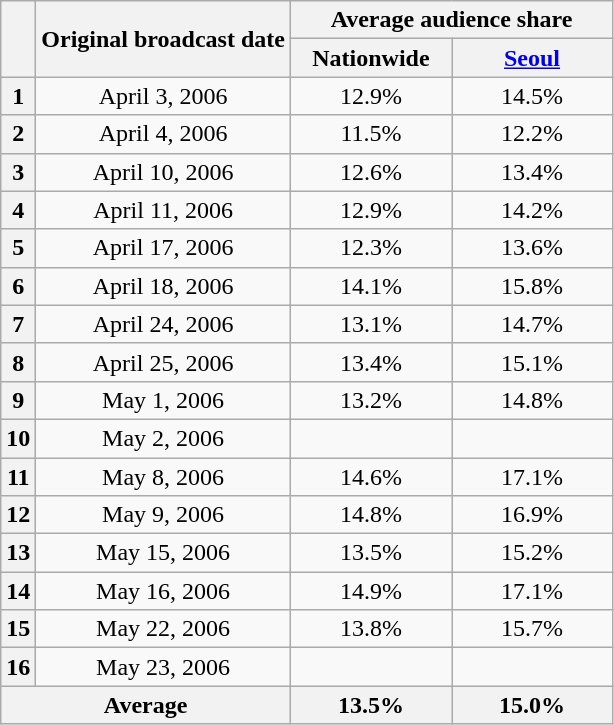<table class="wikitable" style="text-align:center">
<tr>
<th rowspan=2></th>
<th rowspan=2>Original broadcast date</th>
<th colspan=2>Average audience share</th>
</tr>
<tr>
<th width=100>Nationwide</th>
<th width=100><a href='#'>Seoul</a></th>
</tr>
<tr>
<th>1</th>
<td>April 3, 2006</td>
<td>12.9%</td>
<td>14.5%</td>
</tr>
<tr>
<th>2</th>
<td>April 4, 2006</td>
<td>11.5%</td>
<td>12.2%</td>
</tr>
<tr>
<th>3</th>
<td>April 10, 2006</td>
<td>12.6%</td>
<td>13.4%</td>
</tr>
<tr>
<th>4</th>
<td>April 11, 2006</td>
<td>12.9%</td>
<td>14.2%</td>
</tr>
<tr>
<th>5</th>
<td>April 17, 2006</td>
<td>12.3%</td>
<td>13.6%</td>
</tr>
<tr>
<th>6</th>
<td>April 18, 2006</td>
<td>14.1%</td>
<td>15.8%</td>
</tr>
<tr>
<th>7</th>
<td>April 24, 2006</td>
<td>13.1%</td>
<td>14.7%</td>
</tr>
<tr>
<th>8</th>
<td>April 25, 2006</td>
<td>13.4%</td>
<td>15.1%</td>
</tr>
<tr>
<th>9</th>
<td>May 1, 2006</td>
<td>13.2%</td>
<td>14.8%</td>
</tr>
<tr>
<th>10</th>
<td>May 2, 2006</td>
<td></td>
<td></td>
</tr>
<tr>
<th>11</th>
<td>May 8, 2006</td>
<td>14.6%</td>
<td>17.1%</td>
</tr>
<tr>
<th>12</th>
<td>May 9, 2006</td>
<td>14.8%</td>
<td>16.9%</td>
</tr>
<tr>
<th>13</th>
<td>May 15, 2006</td>
<td>13.5%</td>
<td>15.2%</td>
</tr>
<tr>
<th>14</th>
<td>May 16, 2006</td>
<td>14.9%</td>
<td>17.1%</td>
</tr>
<tr>
<th>15</th>
<td>May 22, 2006</td>
<td>13.8%</td>
<td>15.7%</td>
</tr>
<tr>
<th>16</th>
<td>May 23, 2006</td>
<td></td>
<td></td>
</tr>
<tr>
<th colspan=2>Average</th>
<th>13.5%</th>
<th>15.0%</th>
</tr>
</table>
